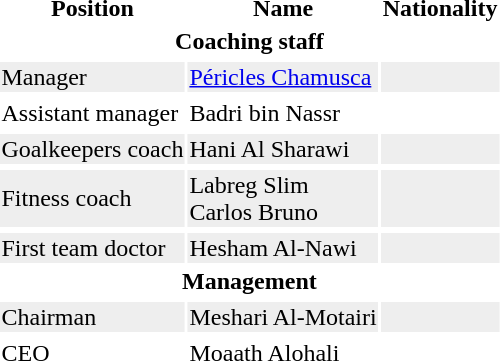<table class="toccolours">
<tr>
<th bgcolor=>Position</th>
<th bgcolor=>Name</th>
<th bgcolor=>Nationality</th>
</tr>
<tr>
<th colspan="3">Coaching staff</th>
</tr>
<tr>
</tr>
<tr style="background:#eee;">
<td>Manager</td>
<td><a href='#'>Péricles Chamusca</a></td>
<td></td>
</tr>
<tr>
</tr>
<tr>
<td>Assistant manager</td>
<td>Badri bin Nassr</td>
<td></td>
</tr>
<tr>
</tr>
<tr style="background:#eee;">
<td>Goalkeepers coach</td>
<td>Hani Al Sharawi</td>
<td></td>
</tr>
<tr>
</tr>
<tr style="background:#eee;">
<td>Fitness coach</td>
<td>Labreg Slim <br> Carlos Bruno</td>
<td> <br> </td>
</tr>
<tr>
</tr>
<tr style="background:#eee;">
<td>First team doctor</td>
<td>Hesham Al-Nawi</td>
<td></td>
</tr>
<tr>
<th colspan="3">Management</th>
</tr>
<tr>
</tr>
<tr style="background:#eee;">
<td>Chairman</td>
<td>Meshari Al-Motairi</td>
<td></td>
</tr>
<tr>
</tr>
<tr>
<td>CEO</td>
<td>Moaath Alohali</td>
<td></td>
</tr>
<tr>
</tr>
</table>
